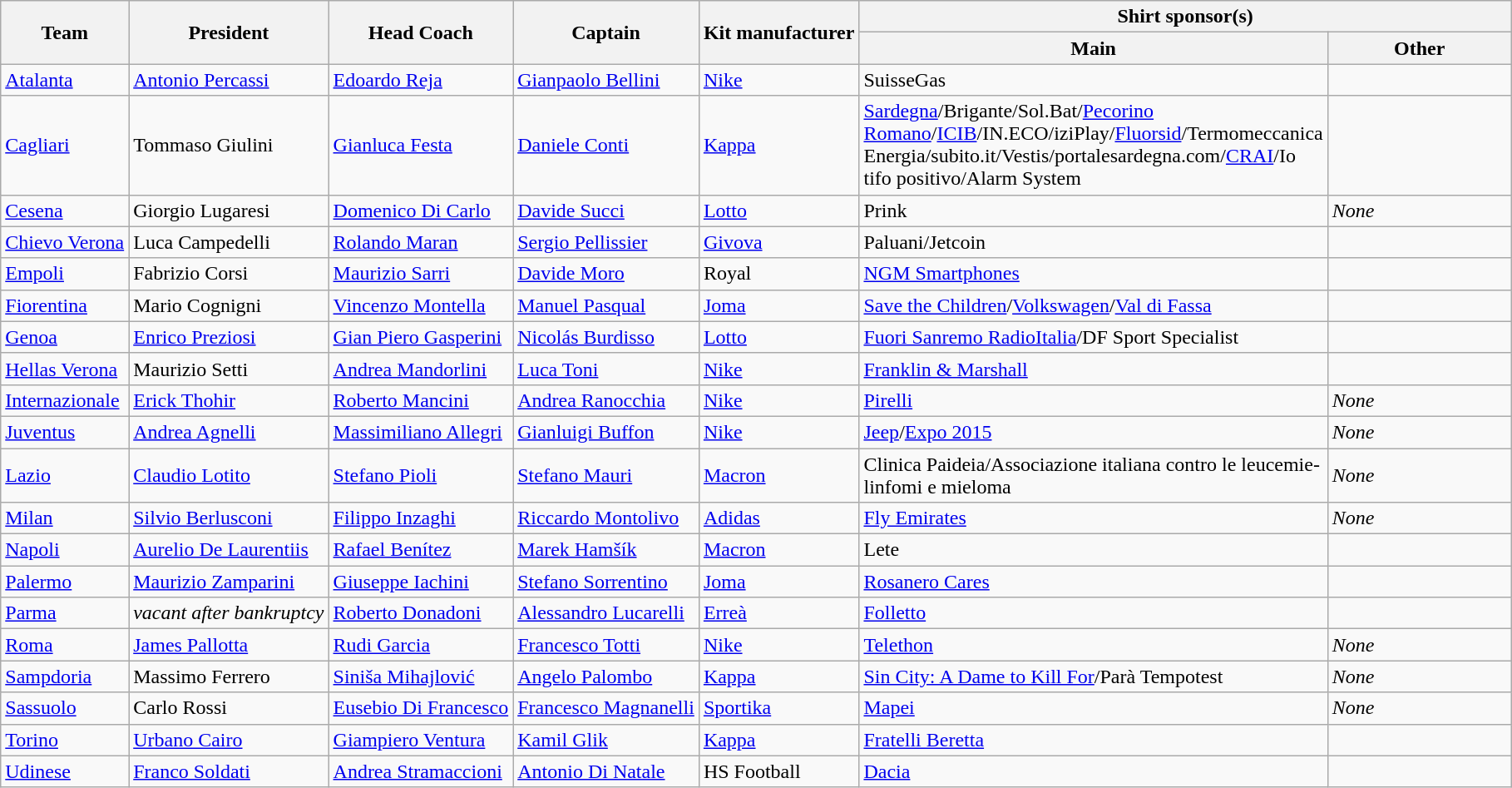<table class="wikitable">
<tr>
<th rowspan="2">Team</th>
<th rowspan="2">President</th>
<th rowspan="2">Head Coach</th>
<th rowspan="2">Captain</th>
<th rowspan="2">Kit manufacturer</th>
<th colspan="5">Shirt sponsor(s)</th>
</tr>
<tr>
<th style="width: 140px;">Main</th>
<th style="width: 140px;">Other</th>
</tr>
<tr>
<td><a href='#'>Atalanta</a></td>
<td> <a href='#'>Antonio Percassi</a></td>
<td> <a href='#'>Edoardo Reja</a></td>
<td> <a href='#'>Gianpaolo Bellini</a></td>
<td><a href='#'>Nike</a></td>
<td>SuisseGas</td>
<td></td>
</tr>
<tr>
<td><a href='#'>Cagliari</a></td>
<td> Tommaso Giulini</td>
<td> <a href='#'>Gianluca Festa</a></td>
<td> <a href='#'>Daniele Conti</a></td>
<td><a href='#'>Kappa</a></td>
<td><a href='#'>Sardegna</a>/Brigante/Sol.Bat/<a href='#'>Pecorino Romano</a>/<a href='#'>ICIB</a>/IN.ECO/iziPlay/<a href='#'>Fluorsid</a>/Termomeccanica Energia/subito.it/Vestis/portalesardegna.com/<a href='#'>CRAI</a>/Io tifo positivo/Alarm System</td>
<td></td>
</tr>
<tr>
<td><a href='#'>Cesena</a></td>
<td> Giorgio Lugaresi</td>
<td> <a href='#'>Domenico Di Carlo</a></td>
<td> <a href='#'>Davide Succi</a></td>
<td><a href='#'>Lotto</a></td>
<td>Prink</td>
<td><em>None</em></td>
</tr>
<tr>
<td><a href='#'>Chievo Verona</a></td>
<td> Luca Campedelli</td>
<td> <a href='#'>Rolando Maran</a></td>
<td> <a href='#'>Sergio Pellissier</a></td>
<td><a href='#'>Givova</a></td>
<td>Paluani/Jetcoin</td>
<td></td>
</tr>
<tr>
<td><a href='#'>Empoli</a></td>
<td> Fabrizio Corsi</td>
<td> <a href='#'>Maurizio Sarri</a></td>
<td> <a href='#'>Davide Moro</a></td>
<td>Royal</td>
<td><a href='#'>NGM Smartphones</a></td>
<td></td>
</tr>
<tr>
<td><a href='#'>Fiorentina</a></td>
<td> Mario Cognigni</td>
<td> <a href='#'>Vincenzo Montella</a></td>
<td> <a href='#'>Manuel Pasqual</a></td>
<td><a href='#'>Joma</a></td>
<td><a href='#'>Save the Children</a>/<a href='#'>Volkswagen</a>/<a href='#'>Val di Fassa</a></td>
<td></td>
</tr>
<tr>
<td><a href='#'>Genoa</a></td>
<td> <a href='#'>Enrico Preziosi</a></td>
<td> <a href='#'>Gian Piero Gasperini</a></td>
<td> <a href='#'>Nicolás Burdisso</a></td>
<td><a href='#'>Lotto</a></td>
<td><a href='#'>Fuori Sanremo RadioItalia</a>/DF Sport Specialist</td>
<td></td>
</tr>
<tr>
<td><a href='#'>Hellas Verona</a></td>
<td> Maurizio Setti</td>
<td> <a href='#'>Andrea Mandorlini</a></td>
<td> <a href='#'>Luca Toni</a></td>
<td><a href='#'>Nike</a></td>
<td><a href='#'>Franklin & Marshall</a></td>
<td></td>
</tr>
<tr>
<td><a href='#'>Internazionale</a></td>
<td> <a href='#'>Erick Thohir</a></td>
<td> <a href='#'>Roberto Mancini</a></td>
<td> <a href='#'>Andrea Ranocchia</a></td>
<td><a href='#'>Nike</a></td>
<td><a href='#'>Pirelli</a></td>
<td><em>None</em></td>
</tr>
<tr>
<td><a href='#'>Juventus</a></td>
<td> <a href='#'>Andrea Agnelli</a></td>
<td> <a href='#'>Massimiliano Allegri</a></td>
<td> <a href='#'>Gianluigi Buffon</a></td>
<td><a href='#'>Nike</a></td>
<td><a href='#'>Jeep</a>/<a href='#'>Expo 2015</a></td>
<td><em>None</em></td>
</tr>
<tr>
<td><a href='#'>Lazio</a></td>
<td> <a href='#'>Claudio Lotito</a></td>
<td> <a href='#'>Stefano Pioli</a></td>
<td> <a href='#'>Stefano Mauri</a></td>
<td><a href='#'>Macron</a></td>
<td>Clinica Paideia/Associazione italiana contro le leucemie-linfomi e mieloma</td>
<td><em>None</em></td>
</tr>
<tr>
<td><a href='#'>Milan</a></td>
<td> <a href='#'>Silvio Berlusconi</a></td>
<td> <a href='#'>Filippo Inzaghi</a></td>
<td> <a href='#'>Riccardo Montolivo</a></td>
<td><a href='#'>Adidas</a></td>
<td><a href='#'>Fly Emirates</a></td>
<td><em>None</em></td>
</tr>
<tr>
<td><a href='#'>Napoli</a></td>
<td> <a href='#'>Aurelio De Laurentiis</a></td>
<td> <a href='#'>Rafael Benítez</a></td>
<td> <a href='#'>Marek Hamšík</a></td>
<td><a href='#'>Macron</a></td>
<td>Lete</td>
<td></td>
</tr>
<tr>
<td><a href='#'>Palermo</a></td>
<td> <a href='#'>Maurizio Zamparini</a></td>
<td> <a href='#'>Giuseppe Iachini</a></td>
<td> <a href='#'>Stefano Sorrentino</a></td>
<td><a href='#'>Joma</a></td>
<td><a href='#'>Rosanero Cares</a></td>
<td></td>
</tr>
<tr>
<td><a href='#'>Parma</a></td>
<td> <em>vacant after bankruptcy</em></td>
<td> <a href='#'>Roberto Donadoni</a></td>
<td> <a href='#'>Alessandro Lucarelli</a></td>
<td><a href='#'>Erreà</a></td>
<td><a href='#'>Folletto</a></td>
<td></td>
</tr>
<tr>
<td><a href='#'>Roma</a></td>
<td> <a href='#'>James Pallotta</a></td>
<td> <a href='#'>Rudi Garcia</a></td>
<td> <a href='#'>Francesco Totti</a></td>
<td><a href='#'>Nike</a></td>
<td><a href='#'>Telethon</a></td>
<td><em>None</em></td>
</tr>
<tr>
<td><a href='#'>Sampdoria</a></td>
<td> Massimo Ferrero</td>
<td> <a href='#'>Siniša Mihajlović</a></td>
<td> <a href='#'>Angelo Palombo</a></td>
<td><a href='#'>Kappa</a></td>
<td><a href='#'>Sin City: A Dame to Kill For</a>/Parà Tempotest</td>
<td><em>None</em></td>
</tr>
<tr>
<td><a href='#'>Sassuolo</a></td>
<td> Carlo Rossi</td>
<td> <a href='#'>Eusebio Di Francesco</a></td>
<td> <a href='#'>Francesco Magnanelli</a></td>
<td><a href='#'>Sportika</a></td>
<td><a href='#'>Mapei</a></td>
<td><em>None</em></td>
</tr>
<tr>
<td><a href='#'>Torino</a></td>
<td> <a href='#'>Urbano Cairo</a></td>
<td> <a href='#'>Giampiero Ventura</a></td>
<td> <a href='#'>Kamil Glik</a></td>
<td><a href='#'>Kappa</a></td>
<td><a href='#'>Fratelli Beretta</a></td>
<td></td>
</tr>
<tr>
<td><a href='#'>Udinese</a></td>
<td> <a href='#'>Franco Soldati</a></td>
<td> <a href='#'>Andrea Stramaccioni</a></td>
<td> <a href='#'>Antonio Di Natale</a></td>
<td>HS Football</td>
<td><a href='#'>Dacia</a></td>
<td></td>
</tr>
</table>
